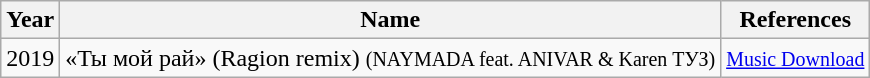<table class="wikitable">
<tr>
<th rowspan="1">Year</th>
<th rowspan="1">Name</th>
<th rowspan="1">References</th>
</tr>
<tr>
<td rowspan="1" align="center">2019</td>
<td>«Ты мой рай» (Ragion remix) <small>(NAYMADA feat. ANIVAR & Karen ТУЗ)</small></td>
<td><small><a href='#'>Music Download</a></small></td>
</tr>
</table>
